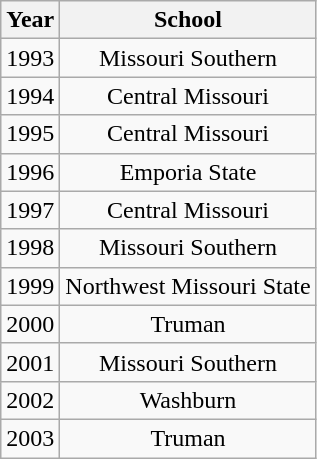<table class="wikitable" style="text-align:center">
<tr>
<th>Year</th>
<th>School</th>
</tr>
<tr>
<td>1993</td>
<td>Missouri Southern</td>
</tr>
<tr>
<td>1994</td>
<td>Central Missouri</td>
</tr>
<tr>
<td>1995</td>
<td>Central Missouri</td>
</tr>
<tr>
<td>1996</td>
<td>Emporia State</td>
</tr>
<tr>
<td>1997</td>
<td>Central Missouri</td>
</tr>
<tr>
<td>1998</td>
<td>Missouri Southern</td>
</tr>
<tr>
<td>1999</td>
<td>Northwest Missouri State</td>
</tr>
<tr>
<td>2000</td>
<td>Truman</td>
</tr>
<tr>
<td>2001</td>
<td>Missouri Southern</td>
</tr>
<tr>
<td>2002</td>
<td>Washburn</td>
</tr>
<tr>
<td>2003</td>
<td>Truman</td>
</tr>
</table>
